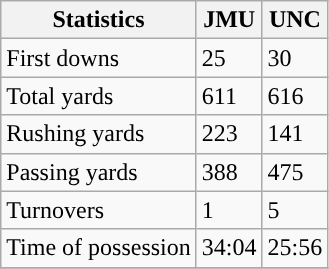<table class="wikitable" style="float: left;">
<tr>
<th>Statistics</th>
<th>JMU</th>
<th>UNC</th>
</tr>
<tr>
<td>First downs</td>
<td>25</td>
<td>30</td>
</tr>
<tr>
<td>Total yards</td>
<td>611</td>
<td>616</td>
</tr>
<tr>
<td>Rushing yards</td>
<td>223</td>
<td>141</td>
</tr>
<tr>
<td>Passing yards</td>
<td>388</td>
<td>475</td>
</tr>
<tr>
<td>Turnovers</td>
<td>1</td>
<td>5</td>
</tr>
<tr>
<td>Time of possession</td>
<td>34:04</td>
<td>25:56</td>
</tr>
<tr>
</tr>
</table>
